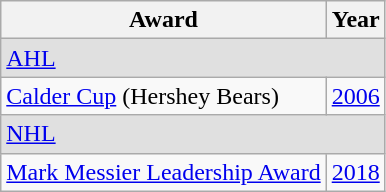<table class="wikitable">
<tr>
<th>Award</th>
<th>Year</th>
</tr>
<tr bgcolor="#e0e0e0">
<td colspan="3"><a href='#'>AHL</a></td>
</tr>
<tr>
<td><a href='#'>Calder Cup</a> (Hershey Bears)</td>
<td><a href='#'>2006</a></td>
</tr>
<tr bgcolor="#e0e0e0">
<td colspan="3"><a href='#'>NHL</a></td>
</tr>
<tr>
<td><a href='#'>Mark Messier Leadership Award</a></td>
<td><a href='#'>2018</a></td>
</tr>
</table>
